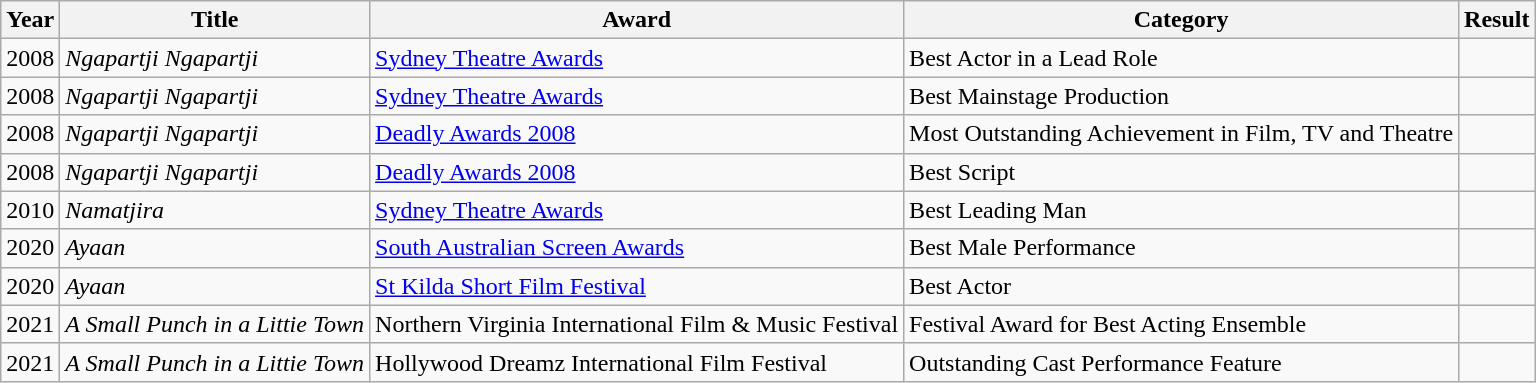<table class="wikitable sortable">
<tr>
<th>Year</th>
<th>Title</th>
<th>Award</th>
<th>Category</th>
<th>Result</th>
</tr>
<tr>
<td>2008</td>
<td><em>Ngapartji Ngapartji</em></td>
<td><a href='#'>Sydney Theatre Awards</a></td>
<td>Best Actor in a Lead Role</td>
<td></td>
</tr>
<tr>
<td>2008</td>
<td><em>Ngapartji Ngapartji</em></td>
<td><a href='#'>Sydney Theatre Awards</a></td>
<td>Best Mainstage Production</td>
<td></td>
</tr>
<tr>
<td>2008</td>
<td><em>Ngapartji Ngapartji</em></td>
<td><a href='#'>Deadly Awards 2008</a></td>
<td>Most Outstanding Achievement in Film, TV and Theatre</td>
<td></td>
</tr>
<tr>
<td>2008</td>
<td><em>Ngapartji Ngapartji</em></td>
<td><a href='#'>Deadly Awards 2008</a></td>
<td>Best Script</td>
<td></td>
</tr>
<tr>
<td>2010</td>
<td><em>Namatjira</em></td>
<td><a href='#'>Sydney Theatre Awards</a></td>
<td>Best Leading Man</td>
<td></td>
</tr>
<tr>
<td>2020</td>
<td><em>Ayaan</em></td>
<td><a href='#'>South Australian Screen Awards</a></td>
<td>Best Male Performance</td>
<td></td>
</tr>
<tr>
<td>2020</td>
<td><em>Ayaan</em></td>
<td><a href='#'>St Kilda Short Film Festival</a></td>
<td>Best Actor</td>
<td></td>
</tr>
<tr>
<td>2021</td>
<td><em>A Small Punch in a Littie Town</em></td>
<td>Northern Virginia International Film & Music Festival</td>
<td>Festival Award for Best Acting Ensemble</td>
<td></td>
</tr>
<tr>
<td>2021</td>
<td><em>A Small Punch in a Littie Town</em></td>
<td>Hollywood Dreamz International Film Festival</td>
<td>Outstanding Cast Performance Feature</td>
<td></td>
</tr>
</table>
